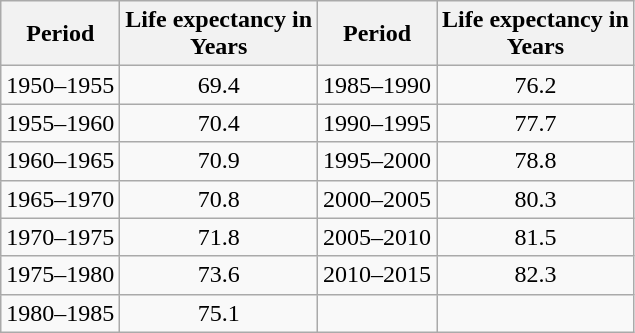<table class="wikitable" style="text-align: center;">
<tr>
<th>Period</th>
<th>Life expectancy in<br>Years</th>
<th>Period</th>
<th>Life expectancy in<br>Years</th>
</tr>
<tr>
<td>1950–1955</td>
<td>69.4</td>
<td>1985–1990</td>
<td>76.2</td>
</tr>
<tr>
<td>1955–1960</td>
<td>70.4</td>
<td>1990–1995</td>
<td>77.7</td>
</tr>
<tr>
<td>1960–1965</td>
<td>70.9</td>
<td>1995–2000</td>
<td>78.8</td>
</tr>
<tr>
<td>1965–1970</td>
<td>70.8</td>
<td>2000–2005</td>
<td>80.3</td>
</tr>
<tr>
<td>1970–1975</td>
<td>71.8</td>
<td>2005–2010</td>
<td>81.5</td>
</tr>
<tr>
<td>1975–1980</td>
<td>73.6</td>
<td>2010–2015</td>
<td>82.3</td>
</tr>
<tr>
<td>1980–1985</td>
<td>75.1</td>
<td></td>
<td></td>
</tr>
</table>
